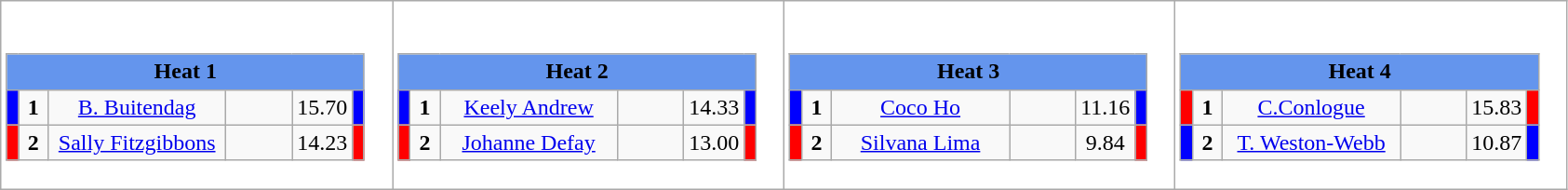<table class="wikitable" style="background:#fff;">
<tr>
<td><div><br><table class="wikitable">
<tr>
<td colspan="6"  style="text-align:center; background:#6495ed;"><strong>Heat 1</strong></td>
</tr>
<tr>
<td style="width:01px; background: #00f;"></td>
<td style="width:14px; text-align:center;"><strong>1</strong></td>
<td style="width:120px; text-align:center;"><a href='#'>B. Buitendag</a></td>
<td style="width:40px; text-align:center;"></td>
<td style="width:20px; text-align:center;">15.70</td>
<td style="width:01px; background: #00f;"></td>
</tr>
<tr>
<td style="width:01px; background: #f00;"></td>
<td style="width:14px; text-align:center;"><strong>2</strong></td>
<td style="width:120px; text-align:center;"><a href='#'>Sally Fitzgibbons</a></td>
<td style="width:40px; text-align:center;"></td>
<td style="width:20px; text-align:center;">14.23</td>
<td style="width:01px; background: #f00;"></td>
</tr>
</table>
</div></td>
<td><div><br><table class="wikitable">
<tr>
<td colspan="6"  style="text-align:center; background:#6495ed;"><strong>Heat 2</strong></td>
</tr>
<tr>
<td style="width:01px; background: #00f;"></td>
<td style="width:14px; text-align:center;"><strong>1</strong></td>
<td style="width:120px; text-align:center;"><a href='#'>Keely Andrew</a></td>
<td style="width:40px; text-align:center;"></td>
<td style="width:20px; text-align:center;">14.33</td>
<td style="width:01px; background: #00f;"></td>
</tr>
<tr>
<td style="width:01px; background: #f00;"></td>
<td style="width:14px; text-align:center;"><strong>2</strong></td>
<td style="width:120px; text-align:center;"><a href='#'>Johanne Defay</a></td>
<td style="width:40px; text-align:center;"></td>
<td style="width:20px; text-align:center;">13.00</td>
<td style="width:01px; background: #f00;"></td>
</tr>
</table>
</div></td>
<td><div><br><table class="wikitable">
<tr>
<td colspan="6"  style="text-align:center; background:#6495ed;"><strong>Heat 3</strong></td>
</tr>
<tr>
<td style="width:01px; background: #00f;"></td>
<td style="width:14px; text-align:center;"><strong>1</strong></td>
<td style="width:120px; text-align:center;"><a href='#'>Coco Ho</a></td>
<td style="width:40px; text-align:center;"></td>
<td style="width:20px; text-align:center;">11.16</td>
<td style="width:01px; background: #00f;"></td>
</tr>
<tr>
<td style="width:01px; background: #f00;"></td>
<td style="width:14px; text-align:center;"><strong>2</strong></td>
<td style="width:120px; text-align:center;"><a href='#'>Silvana Lima</a></td>
<td style="width:40px; text-align:center;"></td>
<td style="width:20px; text-align:center;">9.84</td>
<td style="width:01px; background: #f00;"></td>
</tr>
</table>
</div></td>
<td><div><br><table class="wikitable">
<tr>
<td colspan="6"  style="text-align:center; background:#6495ed;"><strong>Heat 4</strong></td>
</tr>
<tr>
<td style="width:01px; background: #f00;"></td>
<td style="width:14px; text-align:center;"><strong>1</strong></td>
<td style="width:120px; text-align:center;"><a href='#'>C.Conlogue</a></td>
<td style="width:40px; text-align:center;"></td>
<td style="width:20px; text-align:center;">15.83</td>
<td style="width:01px; background: #f00;"></td>
</tr>
<tr>
<td style="width:01px; background: #00f;"></td>
<td style="width:14px; text-align:center;"><strong>2</strong></td>
<td style="width:120px; text-align:center;"><a href='#'>T. Weston-Webb</a></td>
<td style="width:40px; text-align:center;"></td>
<td style="width:20px; text-align:center;">10.87</td>
<td style="width:01px; background: #00f;"></td>
</tr>
</table>
</div></td>
</tr>
</table>
